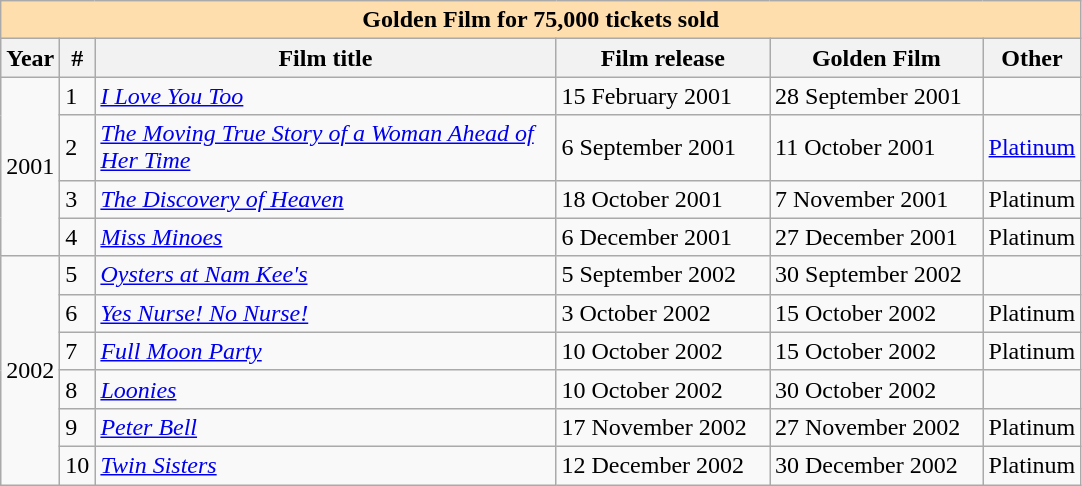<table class="wikitable" |>
<tr>
<th colspan="6" style="background: #ffdead;">Golden Film for 75,000 tickets sold</th>
</tr>
<tr>
<th>Year</th>
<th style="width: 10px;">#</th>
<th style="width: 300px;">Film title</th>
<th style="width: 135px;">Film release</th>
<th style="width: 135px;">Golden Film</th>
<th style="width: 50px;">Other</th>
</tr>
<tr>
<td rowspan="4">2001</td>
<td>1</td>
<td><em><a href='#'>I Love You Too</a></em></td>
<td>15 February 2001</td>
<td>28 September 2001</td>
</tr>
<tr>
<td>2</td>
<td><em><a href='#'>The Moving True Story of a Woman Ahead of Her Time</a></em></td>
<td>6 September 2001</td>
<td>11 October 2001</td>
<td><a href='#'>Platinum</a></td>
</tr>
<tr>
<td>3</td>
<td><em><a href='#'>The Discovery of Heaven</a></em></td>
<td>18 October 2001</td>
<td>7 November 2001</td>
<td>Platinum</td>
</tr>
<tr>
<td>4</td>
<td><em><a href='#'>Miss Minoes</a></em></td>
<td>6 December 2001</td>
<td>27 December 2001</td>
<td>Platinum</td>
</tr>
<tr>
<td rowspan="6">2002</td>
<td>5</td>
<td><em><a href='#'>Oysters at Nam Kee's</a></em></td>
<td>5 September 2002</td>
<td>30 September 2002</td>
</tr>
<tr>
<td>6</td>
<td><em><a href='#'>Yes Nurse! No Nurse!</a></em></td>
<td>3 October 2002</td>
<td>15 October 2002</td>
<td>Platinum</td>
</tr>
<tr>
<td>7</td>
<td><em><a href='#'>Full Moon Party</a></em></td>
<td>10 October 2002</td>
<td>15 October 2002</td>
<td>Platinum</td>
</tr>
<tr>
<td>8</td>
<td><em><a href='#'>Loonies</a></em></td>
<td>10 October 2002</td>
<td>30 October 2002</td>
</tr>
<tr>
<td>9</td>
<td><em><a href='#'>Peter Bell</a></em></td>
<td>17 November 2002</td>
<td>27 November 2002</td>
<td>Platinum</td>
</tr>
<tr>
<td>10</td>
<td><em><a href='#'>Twin Sisters</a></em></td>
<td>12 December 2002</td>
<td>30 December 2002</td>
<td>Platinum</td>
</tr>
</table>
